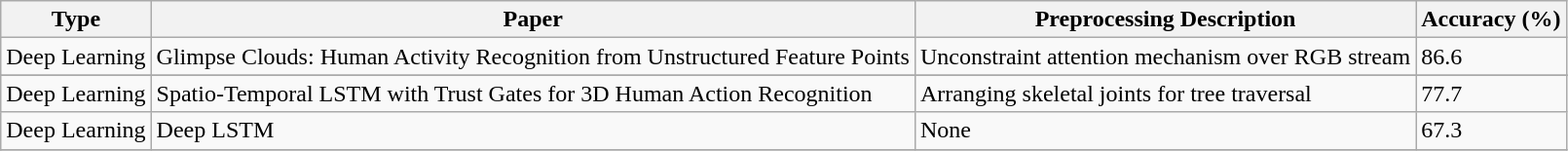<table class="wikitable sortable">
<tr>
<th>Type</th>
<th>Paper</th>
<th>Preprocessing Description</th>
<th>Accuracy (%)</th>
</tr>
<tr>
<td>Deep Learning</td>
<td>Glimpse Clouds: Human Activity Recognition from Unstructured Feature Points</td>
<td>Unconstraint attention mechanism over RGB stream</td>
<td>86.6</td>
</tr>
<tr>
</tr>
<tr>
<td>Deep Learning</td>
<td>Spatio-Temporal LSTM with Trust Gates for 3D Human Action Recognition</td>
<td>Arranging skeletal joints for tree traversal</td>
<td>77.7</td>
</tr>
<tr>
<td>Deep Learning</td>
<td>Deep LSTM</td>
<td>None</td>
<td>67.3</td>
</tr>
<tr>
</tr>
</table>
